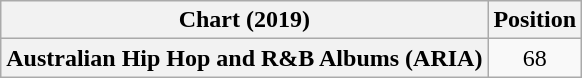<table class="wikitable plainrowheaders" style="text-align:center">
<tr>
<th scope="col">Chart (2019)</th>
<th scope="col">Position</th>
</tr>
<tr>
<th scope="row">Australian Hip Hop and R&B Albums (ARIA)</th>
<td>68</td>
</tr>
</table>
